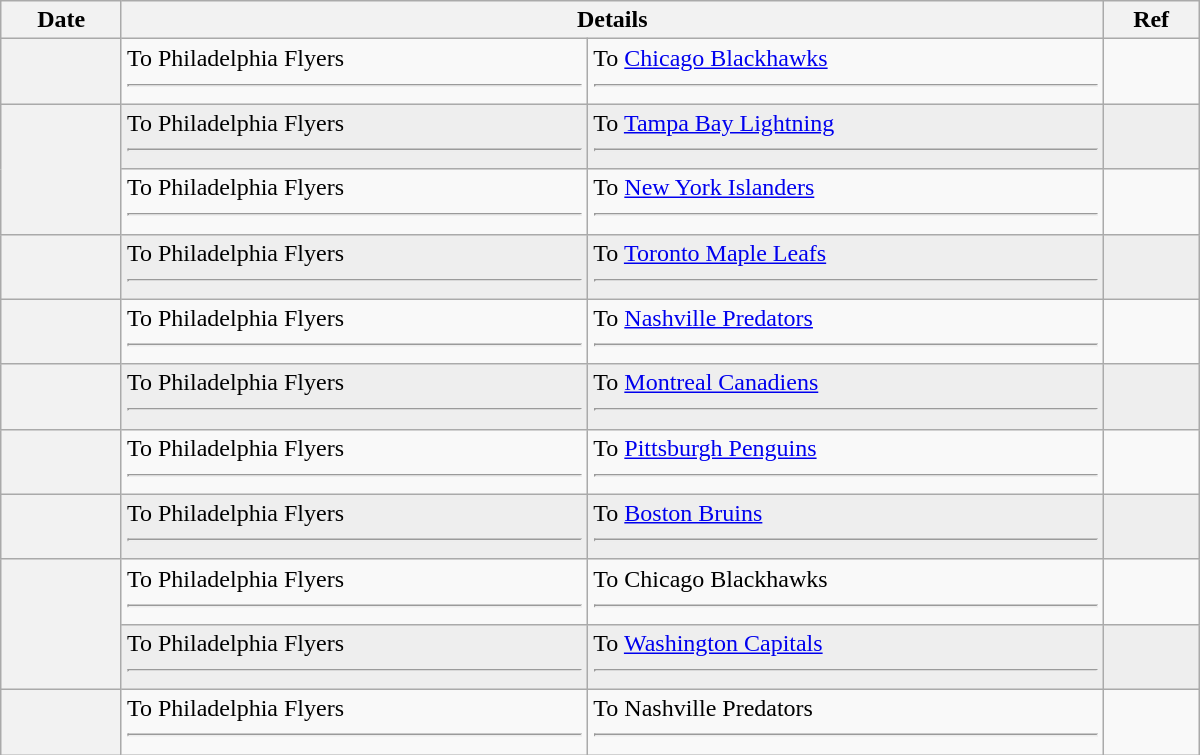<table class="wikitable plainrowheaders" style="width: 50em;">
<tr>
<th scope="col">Date</th>
<th scope="col" colspan="2">Details</th>
<th scope="col">Ref</th>
</tr>
<tr>
<th scope="row"></th>
<td valign="top">To Philadelphia Flyers <hr> </td>
<td valign="top">To <a href='#'>Chicago Blackhawks</a> <hr></td>
<td></td>
</tr>
<tr bgcolor="#eeeeee">
<th scope="row" rowspan=2></th>
<td valign="top">To Philadelphia Flyers <hr> </td>
<td valign="top">To <a href='#'>Tampa Bay Lightning</a> <hr></td>
<td></td>
</tr>
<tr>
<td valign="top">To Philadelphia Flyers <hr> </td>
<td valign="top">To <a href='#'>New York Islanders</a> <hr></td>
<td></td>
</tr>
<tr bgcolor="#eeeeee">
<th scope="row"></th>
<td valign="top">To Philadelphia Flyers <hr> </td>
<td valign="top">To <a href='#'>Toronto Maple Leafs</a> <hr> </td>
<td></td>
</tr>
<tr>
<th scope="row"></th>
<td valign="top">To Philadelphia Flyers <hr> </td>
<td valign="top">To <a href='#'>Nashville Predators</a> <hr></td>
<td></td>
</tr>
<tr bgcolor="#eeeeee">
<th scope="row"></th>
<td valign="top">To Philadelphia Flyers <hr> </td>
<td valign="top">To <a href='#'>Montreal Canadiens</a> <hr></td>
<td></td>
</tr>
<tr>
<th scope="row"></th>
<td valign="top">To Philadelphia Flyers <hr> </td>
<td valign="top">To <a href='#'>Pittsburgh Penguins</a> <hr></td>
<td></td>
</tr>
<tr bgcolor="#eeeeee">
<th scope="row"></th>
<td valign="top">To Philadelphia Flyers <hr> </td>
<td valign="top">To <a href='#'>Boston Bruins</a> <hr></td>
<td></td>
</tr>
<tr>
<th scope="row" rowspan=2></th>
<td valign="top">To Philadelphia Flyers <hr> </td>
<td valign="top">To Chicago Blackhawks <hr></td>
<td></td>
</tr>
<tr bgcolor="#eeeeee">
<td valign="top">To Philadelphia Flyers <hr> </td>
<td valign="top">To <a href='#'>Washington Capitals</a> <hr></td>
<td></td>
</tr>
<tr>
<th scope="row"></th>
<td valign="top">To Philadelphia Flyers <hr> </td>
<td valign="top">To Nashville Predators <hr></td>
<td></td>
</tr>
</table>
